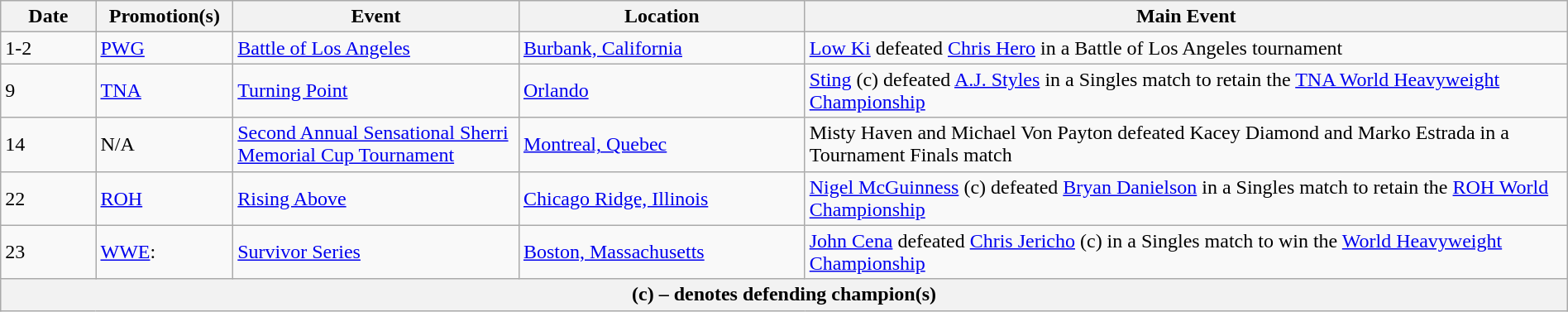<table class="wikitable" style="width:100%;">
<tr>
<th width=5%>Date</th>
<th width=5%>Promotion(s)</th>
<th width=15%>Event</th>
<th width=15%>Location</th>
<th width=40%>Main Event</th>
</tr>
<tr>
<td>1-2</td>
<td><a href='#'>PWG</a></td>
<td><a href='#'>Battle of Los Angeles</a></td>
<td><a href='#'>Burbank, California</a></td>
<td><a href='#'>Low Ki</a> defeated <a href='#'>Chris Hero</a> in a Battle of Los Angeles tournament</td>
</tr>
<tr>
<td>9</td>
<td><a href='#'>TNA</a></td>
<td><a href='#'>Turning Point</a></td>
<td><a href='#'>Orlando</a></td>
<td><a href='#'>Sting</a> (c) defeated <a href='#'>A.J. Styles</a> in a Singles match to retain the <a href='#'>TNA World Heavyweight Championship</a></td>
</tr>
<tr>
<td>14</td>
<td>N/A</td>
<td><a href='#'>Second Annual Sensational Sherri Memorial Cup Tournament</a></td>
<td><a href='#'>Montreal, Quebec</a></td>
<td>Misty Haven and Michael Von Payton defeated Kacey Diamond and Marko Estrada in a Tournament Finals match</td>
</tr>
<tr>
<td>22</td>
<td><a href='#'>ROH</a></td>
<td><a href='#'>Rising Above</a></td>
<td><a href='#'>Chicago Ridge, Illinois</a></td>
<td><a href='#'>Nigel McGuinness</a> (c) defeated <a href='#'>Bryan Danielson</a> in a Singles match to retain the <a href='#'>ROH World Championship</a></td>
</tr>
<tr>
<td>23</td>
<td><a href='#'>WWE</a>:<br></td>
<td><a href='#'>Survivor Series</a></td>
<td><a href='#'>Boston, Massachusetts</a></td>
<td><a href='#'>John Cena</a> defeated <a href='#'>Chris Jericho</a> (c) in a Singles match to win the <a href='#'>World Heavyweight Championship</a></td>
</tr>
<tr>
<th colspan="6">(c) – denotes defending champion(s)</th>
</tr>
</table>
